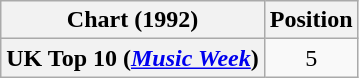<table class="wikitable plainrowheaders" style="text-align:center">
<tr>
<th scope="col">Chart (1992)</th>
<th scope="col">Position</th>
</tr>
<tr>
<th scope="row">UK Top 10 (<em><a href='#'>Music Week</a></em>)</th>
<td>5</td>
</tr>
</table>
